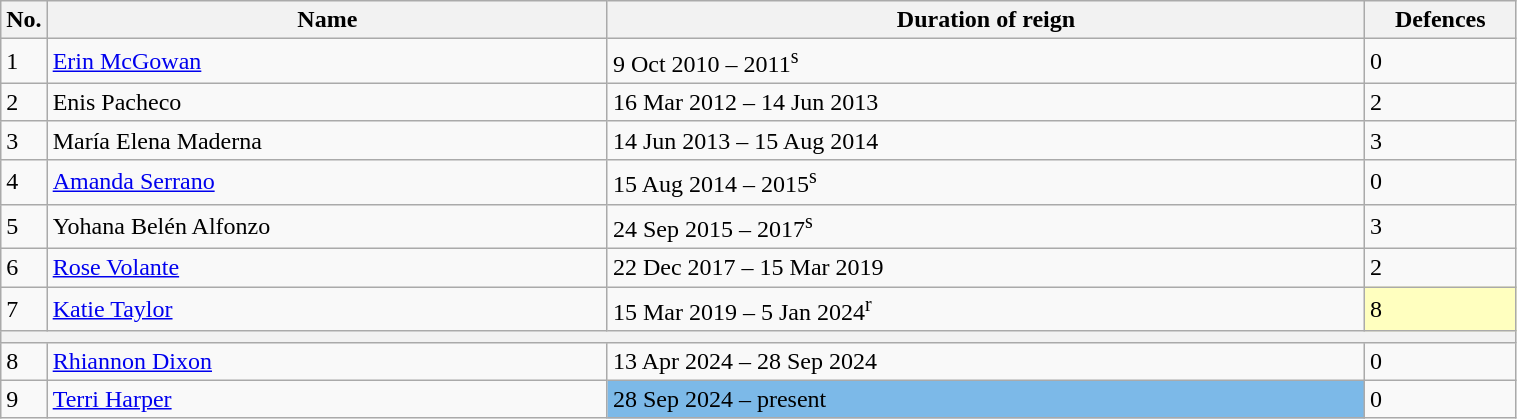<table class="wikitable" width=80%>
<tr>
<th width=3%>No.</th>
<th width=37%>Name</th>
<th width=50%>Duration of reign</th>
<th width=10%>Defences</th>
</tr>
<tr>
<td>1</td>
<td align=left> <a href='#'>Erin McGowan</a></td>
<td>9 Oct 2010 – 2011<sup>s</sup></td>
<td>0</td>
</tr>
<tr>
<td>2</td>
<td align=left> Enis Pacheco</td>
<td>16 Mar 2012 – 14 Jun 2013</td>
<td>2</td>
</tr>
<tr>
<td>3</td>
<td align=left> María Elena Maderna</td>
<td>14 Jun 2013 – 15 Aug 2014</td>
<td>3</td>
</tr>
<tr>
<td>4</td>
<td align=left> <a href='#'>Amanda Serrano</a></td>
<td>15 Aug 2014 – 2015<sup>s</sup></td>
<td>0</td>
</tr>
<tr>
<td>5</td>
<td align=left> Yohana Belén Alfonzo</td>
<td>24 Sep 2015 – 2017<sup>s</sup></td>
<td>3</td>
</tr>
<tr>
<td>6</td>
<td align=left> <a href='#'>Rose Volante</a></td>
<td>22 Dec 2017 – 15 Mar 2019</td>
<td>2</td>
</tr>
<tr>
<td>7</td>
<td align=left> <a href='#'>Katie Taylor</a></td>
<td>15 Mar 2019 – 5 Jan 2024<sup>r</sup></td>
<td style="background:#ffffbf;" width=5px>8</td>
</tr>
<tr align=center>
<th colspan="4"></th>
</tr>
<tr>
<td>8</td>
<td align=left> <a href='#'>Rhiannon Dixon</a></td>
<td>13 Apr 2024 – 28 Sep 2024</td>
<td>0</td>
</tr>
<tr>
<td>9</td>
<td align=left> <a href='#'>Terri Harper</a></td>
<td style="background:#7CB9E8;" width=5px>28 Sep 2024 – present</td>
<td>0</td>
</tr>
</table>
